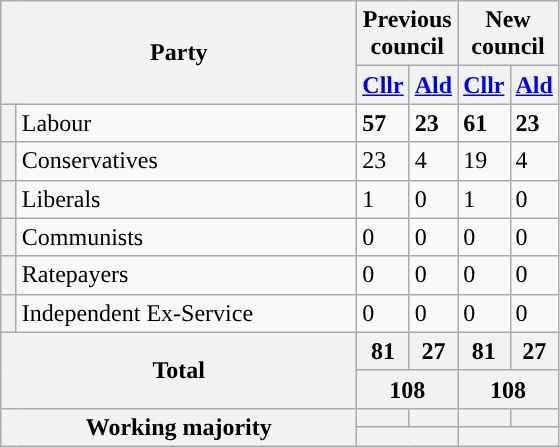<table class="wikitable">
<tr>
<th colspan="2" rowspan="2" style="width: 230px">Party</th>
<th valign=top colspan="2" style="width: 30px">Previous council</th>
<th valign=top colspan="2" style="width: 30px">New council</th>
</tr>
<tr>
<th><a href='#'>Cllr</a></th>
<th><a href='#'>Ald</a></th>
<th><a href='#'>Cllr</a></th>
<th><a href='#'>Ald</a></th>
</tr>
<tr>
<th style="background-color: "></th>
<td>Labour</td>
<td><strong>57</strong></td>
<td><strong>23</strong></td>
<td><strong>61</strong></td>
<td><strong>23</strong></td>
</tr>
<tr>
<th style="background-color: "></th>
<td>Conservatives</td>
<td>23</td>
<td>4</td>
<td>19</td>
<td>4</td>
</tr>
<tr>
<th style="background-color: "></th>
<td>Liberals</td>
<td>1</td>
<td>0</td>
<td>1</td>
<td>0</td>
</tr>
<tr>
<th style="background-color: "></th>
<td>Communists</td>
<td>0</td>
<td>0</td>
<td>0</td>
<td>0</td>
</tr>
<tr>
<th style="background-color: "></th>
<td>Ratepayers</td>
<td>0</td>
<td>0</td>
<td>0</td>
<td>0</td>
</tr>
<tr>
<th style="background-color: "></th>
<td>Independent Ex-Service</td>
<td>0</td>
<td>0</td>
<td>0</td>
<td>0</td>
</tr>
<tr>
<th colspan="2" rowspan="2">Total</th>
<th style="text-align: center">81</th>
<th style="text-align: center">27</th>
<th style="text-align: center">81</th>
<th style="text-align: center">27</th>
</tr>
<tr>
<th colspan="2" style="text-align: center">108</th>
<th colspan="2" style="text-align: center">108</th>
</tr>
<tr>
<th colspan="2" rowspan="2">Working majority</th>
<th></th>
<th></th>
<th></th>
<th></th>
</tr>
<tr>
<th colspan="2"></th>
<th colspan="2"></th>
</tr>
</table>
